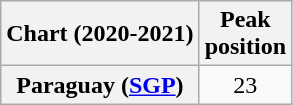<table class="wikitable plainrowheaders" style="text-align:center">
<tr>
<th scope="col">Chart (2020-2021)</th>
<th scope="col">Peak<br>position</th>
</tr>
<tr>
<th scope="row">Paraguay (<a href='#'>SGP</a>)</th>
<td>23</td>
</tr>
</table>
